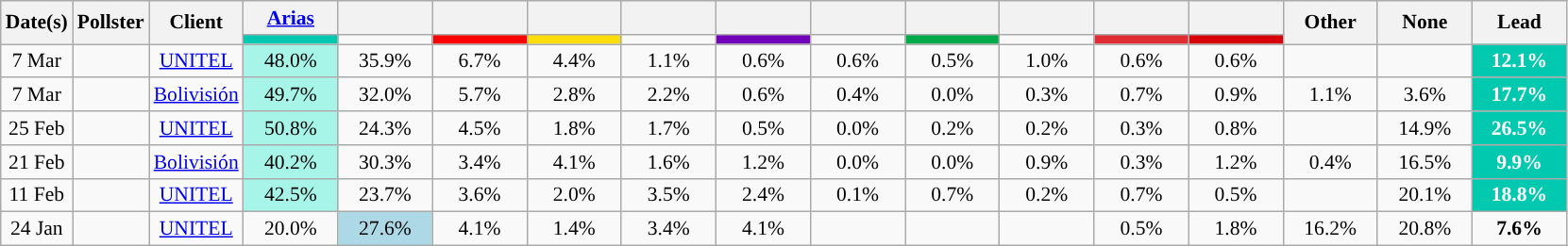<table class="wikitable" style="font-size: 90%; text-align:center;">
<tr>
<th rowspan=2>Date(s)</th>
<th rowspan=2>Pollster</th>
<th rowspan=2>Client</th>
<th style="width:60px"><a href='#'>Arias</a></th>
<th style="width:60px"></th>
<th style="width:60px"></th>
<th style="width:60px"></th>
<th style="width:60px"></th>
<th style="width:60px"></th>
<th style="width:60px"></th>
<th style="width:60px"></th>
<th style="width:60px"></th>
<th style="width:60px"></th>
<th style="width:60px"></th>
<th style="width:60px" rowspan=2>Other</th>
<th style="width:60px" rowspan=2>None</th>
<th style="width:60px" rowspan=2>Lead</th>
</tr>
<tr>
<td style="background:#00C9B0;"></td>
<td style="background:"></td>
<td style="background:#FD0002;"></td>
<td style="background:#FCDD09;"></td>
<td style="background-color:"></td>
<td style="background:#7102B9;"></td>
<td style="background:"></td>
<td style="background:#00AA49;"></td>
<td style="background:"></td>
<td style="background:#E02D33;"></td>
<td style="background:#D70109;"></td>
</tr>
<tr>
<td>7 Mar</td>
<td></td>
<td><a href='#'>UNITEL</a></td>
<td style="background:#A6F5E8;">48.0%</td>
<td>35.9%</td>
<td>6.7%</td>
<td>4.4%</td>
<td>1.1%</td>
<td>0.6%</td>
<td>0.6%</td>
<td>0.5%</td>
<td>1.0%</td>
<td>0.6%</td>
<td>0.6%</td>
<td></td>
<td></td>
<td style="background:#00C9B0; color:#FFFFFF;" data-sort-value="-12.1%"><strong>12.1%</strong></td>
</tr>
<tr>
<td>7 Mar</td>
<td></td>
<td><a href='#'>Bolivisión</a></td>
<td style="background:#A6F5E8;">49.7%</td>
<td>32.0%</td>
<td>5.7%</td>
<td>2.8%</td>
<td>2.2%</td>
<td>0.6%</td>
<td>0.4%</td>
<td>0.0%</td>
<td>0.3%</td>
<td>0.7%</td>
<td>0.9%</td>
<td>1.1%</td>
<td>3.6%</td>
<td style="background:#00C9B0; color:#FFFFFF;" data-sort-value="-17.7%"><strong>17.7%</strong></td>
</tr>
<tr>
<td>25 Feb</td>
<td></td>
<td><a href='#'>UNITEL</a></td>
<td style="background:#A6F5E8;">50.8%</td>
<td>24.3%</td>
<td>4.5%</td>
<td>1.8%</td>
<td>1.7%</td>
<td>0.5%</td>
<td>0.0%</td>
<td>0.2%</td>
<td>0.2%</td>
<td>0.3%</td>
<td>0.8%</td>
<td></td>
<td>14.9%</td>
<td style="background:#00C9B0; color:#FFFFFF;" data-sort-value="-26.5%"><strong>26.5%</strong></td>
</tr>
<tr>
<td>21 Feb</td>
<td></td>
<td><a href='#'>Bolivisión</a></td>
<td style="background:#A6F5E8;">40.2%</td>
<td>30.3%</td>
<td>3.4%</td>
<td>4.1%</td>
<td>1.6%</td>
<td>1.2%</td>
<td>0.0%</td>
<td>0.0%</td>
<td>0.9%</td>
<td>0.3%</td>
<td>1.2%</td>
<td>0.4%</td>
<td>16.5%</td>
<td style="background:#00C9B0; color:#FFFFFF;" data-sort-value="9.9%"><strong>9.9%</strong></td>
</tr>
<tr>
<td>11 Feb</td>
<td></td>
<td><a href='#'>UNITEL</a></td>
<td style="background:#A6F5E8;">42.5%</td>
<td>23.7%</td>
<td>3.6%</td>
<td>2.0%</td>
<td>3.5%</td>
<td>2.4%</td>
<td>0.1%</td>
<td>0.7%</td>
<td>0.2%</td>
<td>0.7%</td>
<td>0.5%</td>
<td></td>
<td>20.1%</td>
<td style="background:#00C9B0; color:#FFFFFF;" data-sort-value="18.8%"><strong>18.8%</strong></td>
</tr>
<tr>
<td>24 Jan</td>
<td></td>
<td><a href='#'>UNITEL</a></td>
<td>20.0%</td>
<td style="background:#ADD8E6;">27.6%</td>
<td>4.1%</td>
<td>1.4%</td>
<td>3.4%</td>
<td>4.1%</td>
<td></td>
<td></td>
<td></td>
<td>0.5%</td>
<td>1.8%</td>
<td>16.2%</td>
<td>20.8%</td>
<td style="background:"><strong>7.6%</strong></td>
</tr>
</table>
